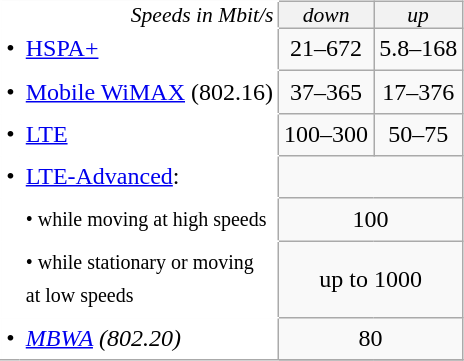<table class=wikitable style="float:left; width:auto; max-width:281px; margin-top:5px; margin-right:0px; line-height:1.3em">
<tr style="font-style:italic; padding-top:1px; padding-bottom:1px; line-height:0.8em; font-size:90%;">
<td colspan=2 style="font-weight:normal; border:solid 1px white; border-right:inherit; background-color:white;" align=right>Speeds in Mbit/s</td>
<th style="font-weight:normal;">down</th>
<th style="font-weight:normal;">up</th>
</tr>
<tr>
<td style="border:solid 1px white; background-color:white;">•</td>
<td style="border:solid 1px white; border-right:inherit; background-color:white;"><a href='#'>HSPA+</a></td>
<td align=center>21–672</td>
<td align=center nowrap>5.8–168</td>
</tr>
<tr valign=top>
<td style="border:solid 1px white; background-color:white;">•</td>
<td nowrap style="border:solid 1px white; border-right:inherit; background-color:white;"><a href='#'>Mobile WiMAX</a> (802.16)</td>
<td align=center>37–365</td>
<td align=center>17–376</td>
</tr>
<tr>
<td style="border:solid 1px white; background-color:white;">•</td>
<td style="border:solid 1px white; border-right:inherit; background-color:white;"><a href='#'>LTE</a></td>
<td align=center nowrap>100–300</td>
<td align=center>50–75</td>
</tr>
<tr valign=top>
<td style="border:solid 1px white; background-color:white;">•</td>
<td style="border:solid 1px white; background-color:white; border-right:inherit;"><a href='#'>LTE-Advanced</a>:</td>
<td align=center nowrap colspan=2> </td>
</tr>
<tr>
<td style="border:solid 1px white; background-color:white;"> </td>
<td style="border:solid 1px white; border-right:inherit; background-color:white;"><small>• while moving at high speeds</small></td>
<td align=center colspan=2>100</td>
</tr>
<tr>
<td style="border:solid 1px white; background-color:white;"> </td>
<td style="border:solid 1px white; border-right:inherit; background-color:white;"><small>• while stationary or moving at low speeds</small></td>
<td align=center colspan=2>up to 1000</td>
</tr>
<tr>
<td style="border:solid 1px white; background-color:white;">•</td>
<td style="border:solid 1px white; border-right:inherit; background-color:white;"><em><a href='#'>MBWA</a> (802.20)</em></td>
<td align=center colspan=2>80</td>
</tr>
<tr>
</tr>
</table>
